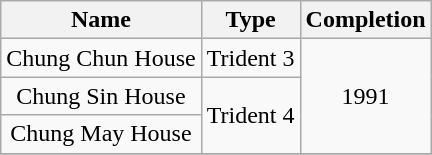<table class="wikitable" style="text-align: center">
<tr>
<th>Name</th>
<th>Type</th>
<th>Completion</th>
</tr>
<tr>
<td>Chung Chun House</td>
<td rowspan="1">Trident 3</td>
<td rowspan="3">1991</td>
</tr>
<tr>
<td>Chung Sin House</td>
<td rowspan="2">Trident 4</td>
</tr>
<tr>
<td>Chung May House</td>
</tr>
<tr>
</tr>
</table>
